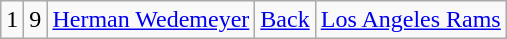<table class="wikitable" style="text-align:center">
<tr>
<td>1</td>
<td>9</td>
<td><a href='#'>Herman Wedemeyer</a></td>
<td><a href='#'>Back</a></td>
<td><a href='#'>Los Angeles Rams</a></td>
</tr>
</table>
